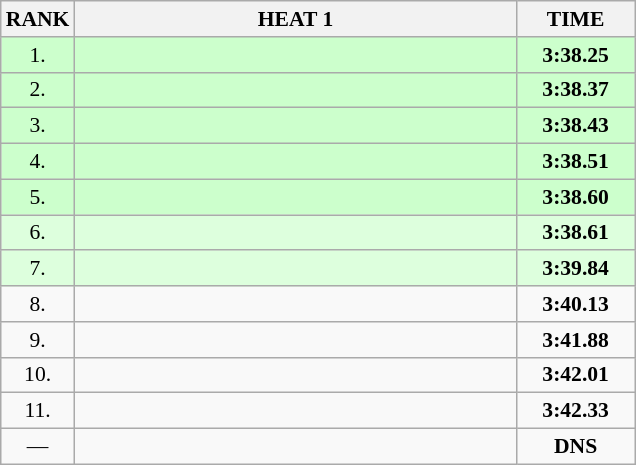<table class="wikitable" style="border-collapse: collapse; font-size: 90%;">
<tr>
<th>RANK</th>
<th style="width: 20em">HEAT 1</th>
<th style="width: 5em">TIME</th>
</tr>
<tr style="background:#ccffcc;">
<td align="center">1.</td>
<td></td>
<td align="center"><strong>3:38.25</strong></td>
</tr>
<tr style="background:#ccffcc;">
<td align="center">2.</td>
<td></td>
<td align="center"><strong>3:38.37</strong></td>
</tr>
<tr style="background:#ccffcc;">
<td align="center">3.</td>
<td></td>
<td align="center"><strong>3:38.43</strong></td>
</tr>
<tr style="background:#ccffcc;">
<td align="center">4.</td>
<td></td>
<td align="center"><strong>3:38.51</strong></td>
</tr>
<tr style="background:#ccffcc;">
<td align="center">5.</td>
<td></td>
<td align="center"><strong>3:38.60</strong></td>
</tr>
<tr style="background:#ddffdd;">
<td align="center">6.</td>
<td></td>
<td align="center"><strong>3:38.61</strong></td>
</tr>
<tr style="background:#ddffdd;">
<td align="center">7.</td>
<td></td>
<td align="center"><strong>3:39.84</strong></td>
</tr>
<tr>
<td align="center">8.</td>
<td></td>
<td align="center"><strong>3:40.13</strong></td>
</tr>
<tr>
<td align="center">9.</td>
<td></td>
<td align="center"><strong>3:41.88</strong></td>
</tr>
<tr>
<td align="center">10.</td>
<td></td>
<td align="center"><strong>3:42.01</strong></td>
</tr>
<tr>
<td align="center">11.</td>
<td></td>
<td align="center"><strong>3:42.33</strong></td>
</tr>
<tr>
<td align="center">—</td>
<td></td>
<td align="center"><strong>DNS</strong></td>
</tr>
</table>
